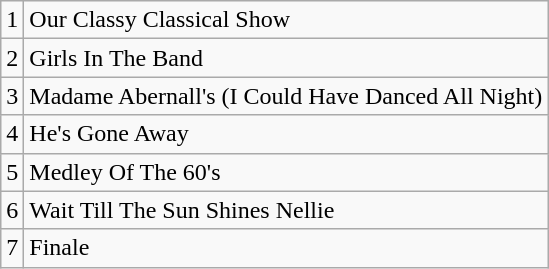<table class="wikitable">
<tr>
<td>1</td>
<td>Our Classy Classical Show</td>
</tr>
<tr>
<td>2</td>
<td>Girls In The Band</td>
</tr>
<tr>
<td>3</td>
<td>Madame Abernall's (I Could Have Danced All Night)</td>
</tr>
<tr>
<td>4</td>
<td>He's Gone Away</td>
</tr>
<tr>
<td>5</td>
<td>Medley Of The 60's</td>
</tr>
<tr>
<td>6</td>
<td>Wait Till The Sun Shines Nellie</td>
</tr>
<tr>
<td>7</td>
<td>Finale</td>
</tr>
</table>
